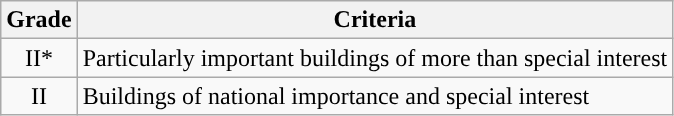<table class="wikitable">
<tr>
<th>Grade</th>
<th>Criteria</th>
</tr>
<tr>
<td align="center" >II*</td>
<td>Particularly important buildings of more than special interest</td>
</tr>
<tr>
<td align="center" >II</td>
<td>Buildings of national importance and special interest</td>
</tr>
</table>
